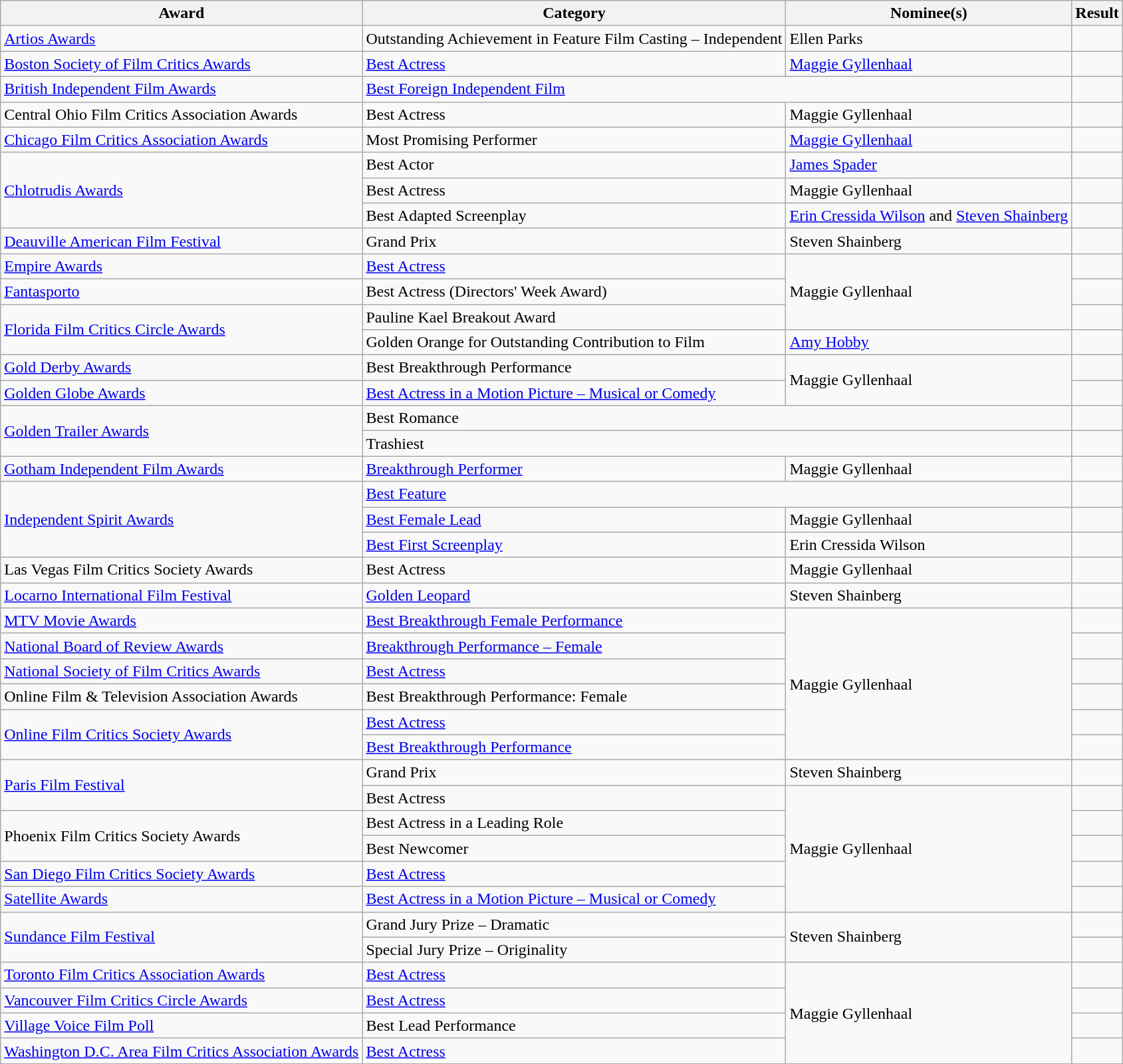<table class="wikitable plainrowheaders">
<tr>
<th>Award</th>
<th>Category</th>
<th>Nominee(s)</th>
<th>Result</th>
</tr>
<tr>
<td><a href='#'>Artios Awards</a></td>
<td>Outstanding Achievement in Feature Film Casting – Independent</td>
<td>Ellen Parks</td>
<td></td>
</tr>
<tr>
<td><a href='#'>Boston Society of Film Critics Awards</a></td>
<td><a href='#'>Best Actress</a></td>
<td><a href='#'>Maggie Gyllenhaal</a></td>
<td></td>
</tr>
<tr>
<td><a href='#'>British Independent Film Awards</a></td>
<td colspan="2"><a href='#'>Best Foreign Independent Film</a></td>
<td></td>
</tr>
<tr>
<td>Central Ohio Film Critics Association Awards</td>
<td>Best Actress</td>
<td>Maggie Gyllenhaal</td>
<td></td>
</tr>
<tr>
<td><a href='#'>Chicago Film Critics Association Awards</a></td>
<td>Most Promising Performer</td>
<td><a href='#'>Maggie Gyllenhaal</a> </td>
<td></td>
</tr>
<tr>
<td rowspan="3"><a href='#'>Chlotrudis Awards</a></td>
<td>Best Actor</td>
<td><a href='#'>James Spader</a></td>
<td></td>
</tr>
<tr>
<td>Best Actress</td>
<td>Maggie Gyllenhaal</td>
<td></td>
</tr>
<tr>
<td>Best Adapted Screenplay</td>
<td><a href='#'>Erin Cressida Wilson</a> and <a href='#'>Steven Shainberg</a></td>
<td></td>
</tr>
<tr>
<td><a href='#'>Deauville American Film Festival</a></td>
<td>Grand Prix</td>
<td>Steven Shainberg</td>
<td></td>
</tr>
<tr>
<td><a href='#'>Empire Awards</a></td>
<td><a href='#'>Best Actress</a></td>
<td rowspan="3">Maggie Gyllenhaal</td>
<td></td>
</tr>
<tr>
<td><a href='#'>Fantasporto</a></td>
<td>Best Actress (Directors' Week Award)</td>
<td></td>
</tr>
<tr>
<td rowspan="2"><a href='#'>Florida Film Critics Circle Awards</a></td>
<td>Pauline Kael Breakout Award</td>
<td></td>
</tr>
<tr>
<td>Golden Orange for Outstanding Contribution to Film</td>
<td><a href='#'>Amy Hobby</a> </td>
<td></td>
</tr>
<tr>
<td><a href='#'>Gold Derby Awards</a></td>
<td>Best Breakthrough Performance</td>
<td rowspan="2">Maggie Gyllenhaal</td>
<td></td>
</tr>
<tr>
<td><a href='#'>Golden Globe Awards</a></td>
<td><a href='#'>Best Actress in a Motion Picture – Musical or Comedy</a></td>
<td></td>
</tr>
<tr>
<td rowspan="2"><a href='#'>Golden Trailer Awards</a></td>
<td colspan="2">Best Romance</td>
<td></td>
</tr>
<tr>
<td colspan="2">Trashiest</td>
<td></td>
</tr>
<tr>
<td><a href='#'>Gotham Independent Film Awards</a></td>
<td><a href='#'>Breakthrough Performer</a></td>
<td>Maggie Gyllenhaal</td>
<td></td>
</tr>
<tr>
<td rowspan="3"><a href='#'>Independent Spirit Awards</a></td>
<td colspan="2"><a href='#'>Best Feature</a></td>
<td></td>
</tr>
<tr>
<td><a href='#'>Best Female Lead</a></td>
<td>Maggie Gyllenhaal</td>
<td></td>
</tr>
<tr>
<td><a href='#'>Best First Screenplay</a></td>
<td>Erin Cressida Wilson</td>
<td></td>
</tr>
<tr>
<td>Las Vegas Film Critics Society Awards</td>
<td>Best Actress</td>
<td>Maggie Gyllenhaal</td>
<td></td>
</tr>
<tr>
<td><a href='#'>Locarno International Film Festival</a></td>
<td><a href='#'>Golden Leopard</a></td>
<td>Steven Shainberg</td>
<td></td>
</tr>
<tr>
<td><a href='#'>MTV Movie Awards</a></td>
<td><a href='#'>Best Breakthrough Female Performance</a></td>
<td rowspan="6">Maggie Gyllenhaal</td>
<td></td>
</tr>
<tr>
<td><a href='#'>National Board of Review Awards</a></td>
<td><a href='#'>Breakthrough Performance – Female</a></td>
<td></td>
</tr>
<tr>
<td><a href='#'>National Society of Film Critics Awards</a></td>
<td><a href='#'>Best Actress</a></td>
<td></td>
</tr>
<tr>
<td>Online Film & Television Association Awards</td>
<td>Best Breakthrough Performance: Female</td>
<td></td>
</tr>
<tr>
<td rowspan="2"><a href='#'>Online Film Critics Society Awards</a></td>
<td><a href='#'>Best Actress</a></td>
<td></td>
</tr>
<tr>
<td><a href='#'>Best Breakthrough Performance</a></td>
<td></td>
</tr>
<tr>
<td rowspan="2"><a href='#'>Paris Film Festival</a></td>
<td>Grand Prix</td>
<td>Steven Shainberg</td>
<td></td>
</tr>
<tr>
<td>Best Actress</td>
<td rowspan="5">Maggie Gyllenhaal</td>
<td></td>
</tr>
<tr>
<td rowspan="2">Phoenix Film Critics Society Awards</td>
<td>Best Actress in a Leading Role</td>
<td></td>
</tr>
<tr>
<td>Best Newcomer</td>
<td></td>
</tr>
<tr>
<td><a href='#'>San Diego Film Critics Society Awards</a></td>
<td><a href='#'>Best Actress</a></td>
<td></td>
</tr>
<tr>
<td><a href='#'>Satellite Awards</a></td>
<td><a href='#'>Best Actress in a Motion Picture – Musical or Comedy</a></td>
<td></td>
</tr>
<tr>
<td rowspan="2"><a href='#'>Sundance Film Festival</a></td>
<td>Grand Jury Prize – Dramatic</td>
<td rowspan="2">Steven Shainberg</td>
<td></td>
</tr>
<tr>
<td>Special Jury Prize – Originality</td>
<td></td>
</tr>
<tr>
<td><a href='#'>Toronto Film Critics Association Awards</a></td>
<td><a href='#'>Best Actress</a></td>
<td rowspan="4">Maggie Gyllenhaal</td>
<td></td>
</tr>
<tr>
<td><a href='#'>Vancouver Film Critics Circle Awards</a></td>
<td><a href='#'>Best Actress</a></td>
<td></td>
</tr>
<tr>
<td><a href='#'>Village Voice Film Poll</a></td>
<td>Best Lead Performance</td>
<td></td>
</tr>
<tr>
<td><a href='#'>Washington D.C. Area Film Critics Association Awards</a></td>
<td><a href='#'>Best Actress</a></td>
<td></td>
</tr>
</table>
